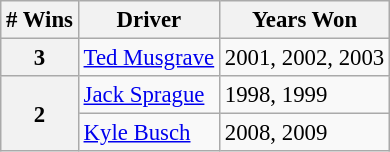<table class="wikitable" style="font-size: 95%;">
<tr>
<th># Wins</th>
<th>Driver</th>
<th>Years Won</th>
</tr>
<tr>
<th>3</th>
<td><a href='#'>Ted Musgrave</a></td>
<td>2001, 2002, 2003</td>
</tr>
<tr>
<th rowspan="2">2</th>
<td><a href='#'>Jack Sprague</a></td>
<td>1998, 1999</td>
</tr>
<tr>
<td><a href='#'>Kyle Busch</a></td>
<td>2008, 2009</td>
</tr>
</table>
